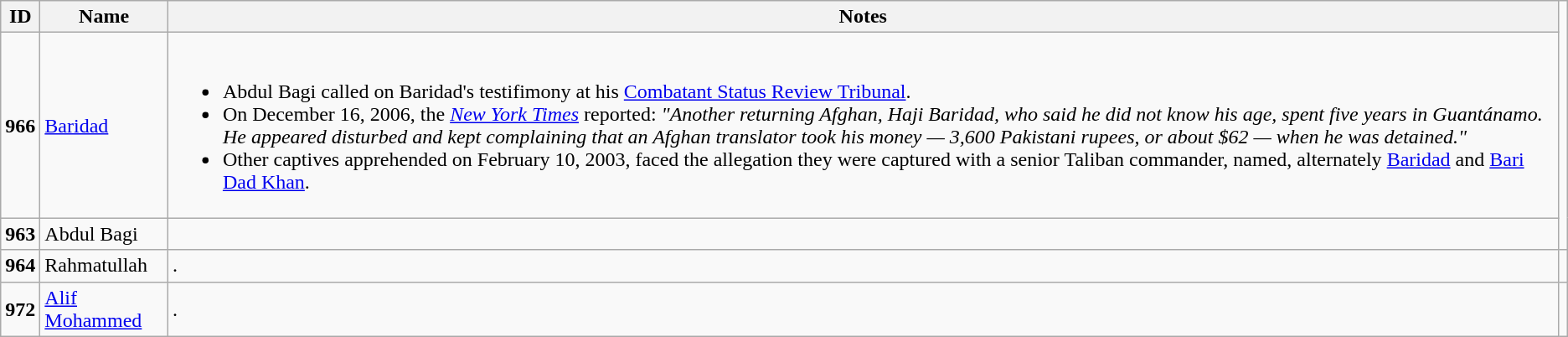<table class="wikitable">
<tr>
<th>ID</th>
<th>Name</th>
<th>Notes</th>
</tr>
<tr>
<td><strong>966</strong></td>
<td><a href='#'>Baridad</a></td>
<td><br><ul><li>Abdul Bagi called on Baridad's testifimony at his <a href='#'>Combatant Status Review Tribunal</a>.</li><li>On December 16, 2006, the <em><a href='#'>New York Times</a></em> reported: <em>"Another returning Afghan, Haji Baridad, who said he did not know his age, spent five years in Guantánamo. He appeared disturbed and kept complaining that an Afghan translator took his money — 3,600 Pakistani rupees, or about $62 — when he was detained."</em></li><li>Other captives apprehended on February 10, 2003, faced the allegation they were captured with a senior Taliban commander, named, alternately <a href='#'>Baridad</a> and <a href='#'>Bari Dad Khan</a>.</li></ul></td>
</tr>
<tr>
<td><strong>963</strong></td>
<td>Abdul Bagi</td>
<td></td>
</tr>
<tr>
<td><strong>964</strong></td>
<td>Rahmatullah</td>
<td>.</td>
<td></td>
</tr>
<tr>
<td><strong>972</strong></td>
<td><a href='#'>Alif Mohammed</a></td>
<td>.</td>
<td></td>
</tr>
</table>
